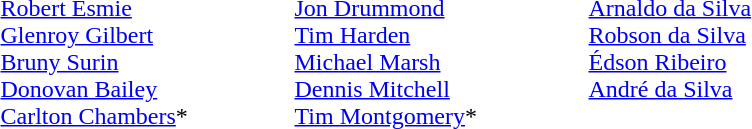<table>
<tr>
<td style="width:12em" valign=top><br><a href='#'>Robert Esmie</a><br><a href='#'>Glenroy Gilbert</a><br><a href='#'>Bruny Surin</a><br><a href='#'>Donovan Bailey</a><br><a href='#'>Carlton Chambers</a>*</td>
<td style="width:12em" valign=top><br><a href='#'>Jon Drummond</a><br><a href='#'>Tim Harden</a><br><a href='#'>Michael Marsh</a><br><a href='#'>Dennis Mitchell</a><br><a href='#'>Tim Montgomery</a>*</td>
<td style="width:12em" valign=top><br><a href='#'>Arnaldo da Silva</a><br><a href='#'>Robson da Silva</a><br><a href='#'>Édson Ribeiro</a><br><a href='#'>André da Silva</a></td>
</tr>
</table>
